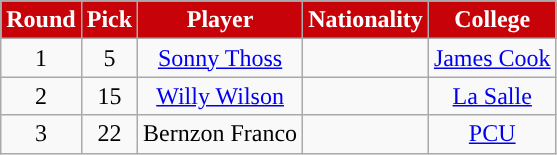<table class="wikitable sortable sortable">
<tr>
<th style="background:#C70309; color:#FFFFFF; ">Round</th>
<th style="background:#C70309; color:#FFFFFF; ">Pick</th>
<th style="background:#C70309; color:#FFFFFF; ">Player</th>
<th style="background:#C70309; color:#FFFFFF; ">Nationality</th>
<th style="background:#C70309; color:#FFFFFF; ">College</th>
</tr>
<tr style="text-align: center">
<td>1</td>
<td>5</td>
<td><a href='#'>Sonny Thoss</a></td>
<td></td>
<td><a href='#'>James Cook</a></td>
</tr>
<tr style="text-align: center">
<td>2</td>
<td>15</td>
<td><a href='#'>Willy Wilson</a></td>
<td></td>
<td><a href='#'>La Salle</a></td>
</tr>
<tr style="text-align: center">
<td>3</td>
<td>22</td>
<td>Bernzon Franco</td>
<td></td>
<td><a href='#'>PCU</a></td>
</tr>
</table>
